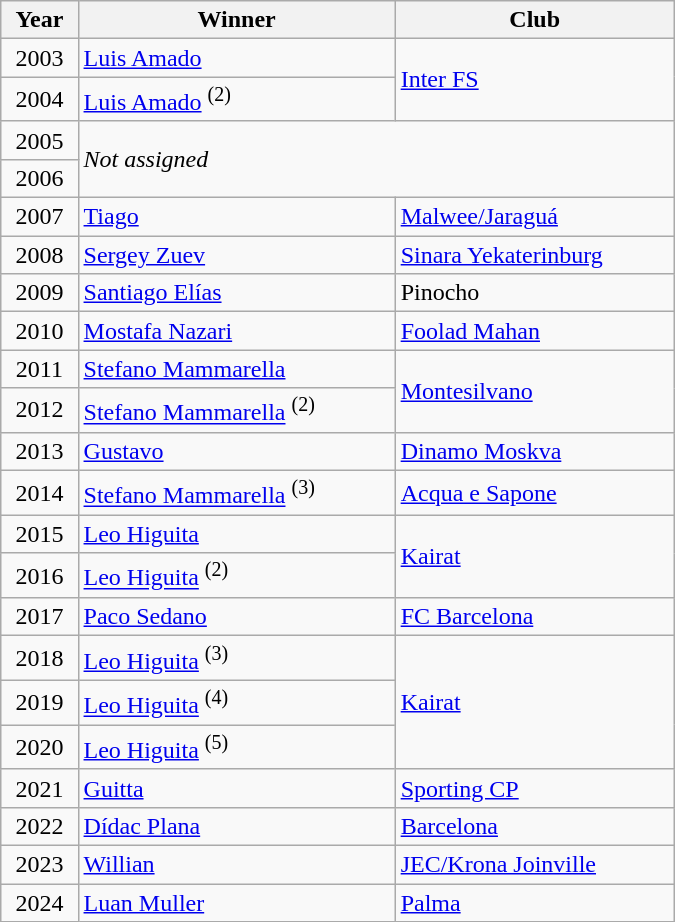<table class="wikitable" style="width:450px;">
<tr>
<th>Year</th>
<th>Winner</th>
<th>Club</th>
</tr>
<tr>
<td align="center">2003</td>
<td> <a href='#'>Luis Amado</a></td>
<td rowspan="2"> <a href='#'>Inter FS</a></td>
</tr>
<tr>
<td align="center">2004</td>
<td> <a href='#'>Luis Amado</a> <sup>(2)</sup></td>
</tr>
<tr>
<td align="center">2005</td>
<td colspan="2" rowspan="2"><em>Not assigned</em></td>
</tr>
<tr>
<td align="center">2006</td>
</tr>
<tr>
<td align="center">2007</td>
<td> <a href='#'>Tiago</a></td>
<td> <a href='#'>Malwee/Jaraguá</a></td>
</tr>
<tr>
<td align="center">2008</td>
<td> <a href='#'>Sergey Zuev</a></td>
<td> <a href='#'>Sinara Yekaterinburg</a></td>
</tr>
<tr>
<td align="center">2009</td>
<td> <a href='#'>Santiago Elías</a></td>
<td> Pinocho</td>
</tr>
<tr>
<td align="center">2010</td>
<td> <a href='#'>Mostafa Nazari</a></td>
<td> <a href='#'>Foolad Mahan</a></td>
</tr>
<tr>
<td align="center">2011</td>
<td> <a href='#'>Stefano Mammarella</a></td>
<td rowspan="2"> <a href='#'>Montesilvano</a></td>
</tr>
<tr>
<td align="center">2012</td>
<td> <a href='#'>Stefano Mammarella</a> <sup>(2)</sup></td>
</tr>
<tr>
<td align="center">2013</td>
<td> <a href='#'>Gustavo</a></td>
<td> <a href='#'>Dinamo Moskva</a></td>
</tr>
<tr>
<td align="center">2014</td>
<td> <a href='#'>Stefano Mammarella</a> <sup>(3)</sup></td>
<td> <a href='#'>Acqua e Sapone</a></td>
</tr>
<tr>
<td align="center">2015</td>
<td> <a href='#'>Leo Higuita</a></td>
<td rowspan="2"> <a href='#'>Kairat</a></td>
</tr>
<tr>
<td align="center">2016</td>
<td> <a href='#'>Leo Higuita</a> <sup>(2)</sup></td>
</tr>
<tr>
<td align="center">2017</td>
<td> <a href='#'>Paco Sedano</a></td>
<td> <a href='#'>FC Barcelona</a></td>
</tr>
<tr>
<td align="center">2018</td>
<td> <a href='#'>Leo Higuita</a> <sup>(3)</sup></td>
<td rowspan="3"> <a href='#'>Kairat</a></td>
</tr>
<tr>
<td align="center">2019</td>
<td> <a href='#'>Leo Higuita</a> <sup>(4)</sup></td>
</tr>
<tr>
<td align="center">2020</td>
<td> <a href='#'>Leo Higuita</a> <sup>(5)</sup></td>
</tr>
<tr>
<td align="center">2021</td>
<td> <a href='#'>Guitta</a></td>
<td> <a href='#'>Sporting CP</a></td>
</tr>
<tr>
<td align="center">2022</td>
<td> <a href='#'>Dídac Plana</a></td>
<td> <a href='#'>Barcelona</a></td>
</tr>
<tr>
<td align="center">2023</td>
<td> <a href='#'>Willian</a></td>
<td> <a href='#'>JEC/Krona Joinville</a></td>
</tr>
<tr>
<td align="center">2024</td>
<td> <a href='#'>Luan Muller</a></td>
<td> <a href='#'>Palma</a></td>
</tr>
</table>
